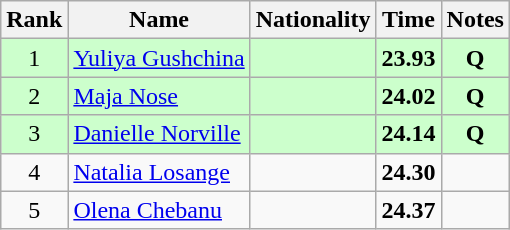<table class="wikitable sortable" style="text-align:center">
<tr>
<th>Rank</th>
<th>Name</th>
<th>Nationality</th>
<th>Time</th>
<th>Notes</th>
</tr>
<tr bgcolor=ccffcc>
<td>1</td>
<td align=left><a href='#'>Yuliya Gushchina</a></td>
<td align=left></td>
<td><strong>23.93</strong></td>
<td><strong>Q</strong></td>
</tr>
<tr bgcolor=ccffcc>
<td>2</td>
<td align=left><a href='#'>Maja Nose</a></td>
<td align=left></td>
<td><strong>24.02</strong></td>
<td><strong>Q</strong></td>
</tr>
<tr bgcolor=ccffcc>
<td>3</td>
<td align=left><a href='#'>Danielle Norville</a></td>
<td align=left></td>
<td><strong>24.14</strong></td>
<td><strong>Q</strong></td>
</tr>
<tr>
<td>4</td>
<td align=left><a href='#'>Natalia Losange</a></td>
<td align=left></td>
<td><strong>24.30</strong></td>
<td></td>
</tr>
<tr>
<td>5</td>
<td align=left><a href='#'>Olena Chebanu</a></td>
<td align=left></td>
<td><strong>24.37</strong></td>
<td></td>
</tr>
</table>
